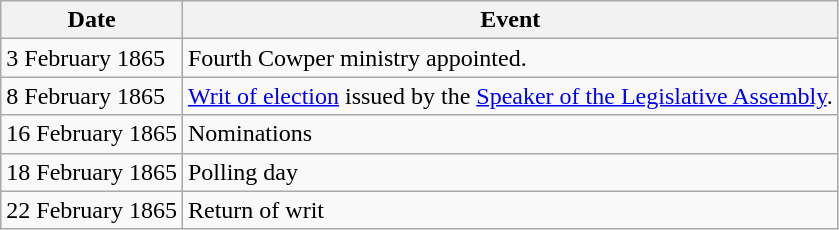<table class="wikitable">
<tr>
<th>Date</th>
<th>Event</th>
</tr>
<tr>
<td>3 February 1865</td>
<td>Fourth Cowper ministry appointed.</td>
</tr>
<tr>
<td>8 February 1865</td>
<td><a href='#'>Writ of election</a> issued by the <a href='#'>Speaker of the Legislative Assembly</a>.</td>
</tr>
<tr>
<td>16 February 1865</td>
<td>Nominations</td>
</tr>
<tr>
<td>18 February 1865</td>
<td>Polling day</td>
</tr>
<tr>
<td>22 February 1865</td>
<td>Return of writ</td>
</tr>
</table>
